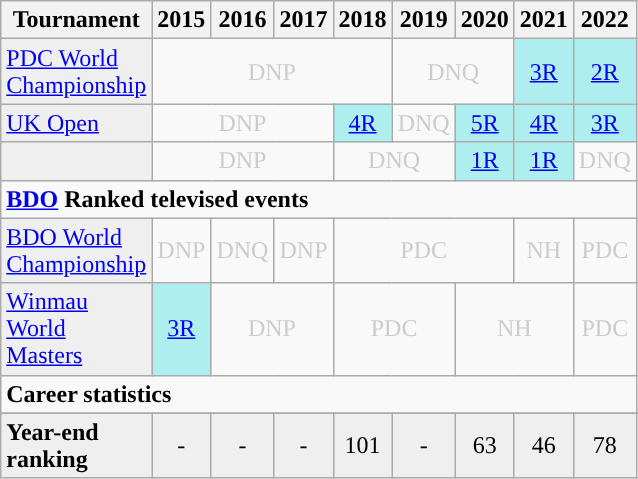<table class="wikitable" style="width:20%; margin:0">
<tr>
<th>Tournament</th>
<th>2015</th>
<th>2016</th>
<th>2017</th>
<th>2018</th>
<th>2019</th>
<th>2020</th>
<th>2021</th>
<th>2022</th>
</tr>
<tr>
<td style="background:#efefef;"><a href='#'>PDC World Championship</a></td>
<td colspan="4" style="text-align:center; color:#ccc;">DNP</td>
<td colspan="2" style="text-align:center; color:#ccc;">DNQ</td>
<td style="text-align:center; background:#afeeee;"><a href='#'>3R</a></td>
<td style="text-align:center; background:#afeeee;"><a href='#'>2R</a></td>
</tr>
<tr>
<td style="background:#efefef;"><a href='#'>UK Open</a></td>
<td colspan="3" style="text-align:center; color:#ccc;">DNP</td>
<td style="text-align:center; background:#afeeee;"><a href='#'>4R</a></td>
<td style="text-align:center; color:#ccc;">DNQ</td>
<td style="text-align:center; background:#afeeee;"><a href='#'>5R</a></td>
<td style="text-align:center; background:#afeeee;"><a href='#'>4R</a></td>
<td style="text-align:center; background:#afeeee;"><a href='#'>3R</a></td>
</tr>
<tr>
<td style="background:#efefef;"></td>
<td colspan="3" style="text-align:center; color:#ccc;">DNP</td>
<td colspan="2" style="text-align:center; color:#ccc;">DNQ</td>
<td style="text-align:center; background:#afeeee;"><a href='#'>1R</a></td>
<td style="text-align:center; background:#afeeee;"><a href='#'>1R</a></td>
<td style="text-align:center; color:#ccc;">DNQ</td>
</tr>
<tr>
<td colspan="31" align="left"><strong><a href='#'>BDO</a> Ranked televised events</strong></td>
</tr>
<tr>
<td style="background:#efefef;"><a href='#'>BDO World Championship</a></td>
<td style="text-align:center; color:#ccc;">DNP</td>
<td style="text-align:center; color:#ccc;">DNQ</td>
<td style="text-align:center; color:#ccc;">DNP</td>
<td colspan="3"  style="text-align:center; color:#ccc;">PDC</td>
<td style="text-align:center; color:#ccc;">NH</td>
<td style="text-align:center; color:#ccc;">PDC</td>
</tr>
<tr>
<td style="background:#efefef;" align=left><a href='#'>Winmau World Masters</a></td>
<td style="text-align:center; background:#afeeee;"><a href='#'>3R</a></td>
<td colspan="2" style="text-align:center; color:#ccc;">DNP</td>
<td colspan="2" style="text-align:center; color:#ccc;">PDC</td>
<td colspan="2" style="text-align:center; color:#ccc;">NH</td>
<td style="text-align:center; color:#ccc;">PDC</td>
</tr>
<tr>
<td colspan="17" align="left"><strong>Career statistics</strong></td>
</tr>
<tr>
</tr>
<tr bgcolor="efefef">
<td align="left"><strong>Year-end ranking</strong></td>
<td style="text-align:center;">-</td>
<td style="text-align:center;">-</td>
<td style="text-align:center;">-</td>
<td style="text-align:center;">101</td>
<td style="text-align:center;">-</td>
<td style="text-align:center;">63</td>
<td style="text-align:center;">46</td>
<td style="text-align:center;">78</td>
</tr>
</table>
